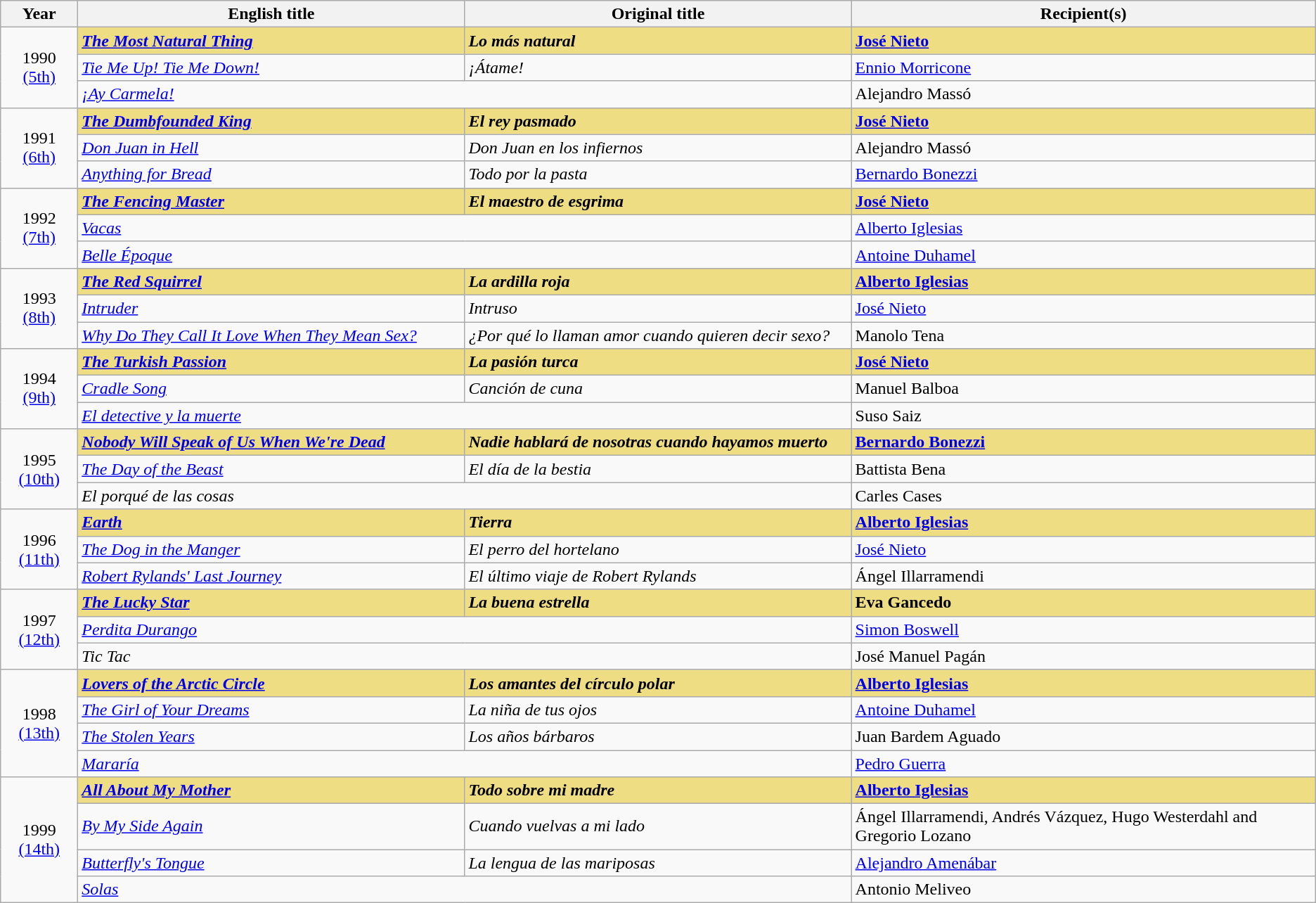<table class="wikitable sortable" style="text-align:left;"style="width:95%">
<tr>
<th scope="col" style="width:5%;">Year</th>
<th scope="col" style="width:25%;">English title</th>
<th scope="col" style="width:25%;">Original title</th>
<th scope="col" style="width:30%;">Recipient(s)</th>
</tr>
<tr>
<td rowspan="3" style="text-align:center;">1990<br><a href='#'>(5th)</a></td>
<td style="background:#eedd82;"><strong><em><a href='#'>The Most Natural Thing</a></em></strong></td>
<td style="background:#eedd82;"><strong><em>Lo más natural</em></strong></td>
<td style="background:#eedd82;"><strong><a href='#'>José Nieto</a></strong></td>
</tr>
<tr>
<td><em><a href='#'>Tie Me Up! Tie Me Down!</a></em></td>
<td><em>¡Átame!</em></td>
<td><a href='#'>Ennio Morricone</a></td>
</tr>
<tr>
<td colspan="2"><em><a href='#'>¡Ay Carmela!</a></em></td>
<td>Alejandro Massó</td>
</tr>
<tr>
<td rowspan="3" style="text-align:center;">1991<br><a href='#'>(6th)</a></td>
<td style="background:#eedd82;"><strong><em><a href='#'>The Dumbfounded King</a></em></strong></td>
<td style="background:#eedd82;"><strong><em>El rey pasmado</em></strong></td>
<td style="background:#eedd82;"><strong><a href='#'>José Nieto</a></strong></td>
</tr>
<tr>
<td><em><a href='#'>Don Juan in Hell</a></em></td>
<td><em>Don Juan en los infiernos</em></td>
<td>Alejandro Massó</td>
</tr>
<tr>
<td><em><a href='#'>Anything for Bread</a></em></td>
<td><em>Todo por la pasta</em></td>
<td><a href='#'>Bernardo Bonezzi</a></td>
</tr>
<tr>
<td rowspan="3" style="text-align:center;">1992<br><a href='#'>(7th)</a></td>
<td style="background:#eedd82;"><strong><em><a href='#'>The Fencing Master</a></em></strong></td>
<td style="background:#eedd82;"><strong><em>El maestro de esgrima</em></strong></td>
<td style="background:#eedd82;"><strong><a href='#'>José Nieto</a></strong></td>
</tr>
<tr>
<td colspan="2"><em><a href='#'>Vacas</a></em></td>
<td><a href='#'>Alberto Iglesias</a></td>
</tr>
<tr>
<td colspan="2"><em><a href='#'>Belle Époque</a></em></td>
<td><a href='#'>Antoine Duhamel</a></td>
</tr>
<tr>
<td rowspan="3" style="text-align:center;">1993<br><a href='#'>(8th)</a></td>
<td style="background:#eedd82;"><strong><em><a href='#'>The Red Squirrel</a></em></strong></td>
<td style="background:#eedd82;"><strong><em>La ardilla roja</em></strong></td>
<td style="background:#eedd82;"><strong><a href='#'>Alberto Iglesias</a></strong></td>
</tr>
<tr>
<td><em><a href='#'>Intruder</a></em></td>
<td><em>Intruso</em></td>
<td><a href='#'>José Nieto</a></td>
</tr>
<tr>
<td><em><a href='#'>Why Do They Call It Love When They Mean Sex?</a></em></td>
<td><em>¿Por qué lo llaman amor cuando quieren decir sexo?</em></td>
<td>Manolo Tena</td>
</tr>
<tr>
<td rowspan="3" style="text-align:center;">1994<br><a href='#'>(9th)</a></td>
<td style="background:#eedd82;"><strong><em><a href='#'>The Turkish Passion</a></em></strong></td>
<td style="background:#eedd82;"><strong><em>La pasión turca</em></strong></td>
<td style="background:#eedd82;"><strong><a href='#'>José Nieto</a></strong></td>
</tr>
<tr>
<td><em><a href='#'>Cradle Song</a></em></td>
<td><em>Canción de cuna</em></td>
<td>Manuel Balboa</td>
</tr>
<tr>
<td colspan="2"><em><a href='#'>El detective y la muerte</a></em></td>
<td>Suso Saiz</td>
</tr>
<tr>
<td rowspan="3" style="text-align:center;">1995<br><a href='#'>(10th)</a></td>
<td style="background:#eedd82;"><strong><em><a href='#'>Nobody Will Speak of Us When We're Dead</a></em></strong></td>
<td style="background:#eedd82;"><strong><em>Nadie hablará de nosotras cuando hayamos muerto</em></strong></td>
<td style="background:#eedd82;"><strong><a href='#'>Bernardo Bonezzi</a></strong></td>
</tr>
<tr>
<td><em><a href='#'>The Day of the Beast</a></em></td>
<td><em>El día de la bestia</em></td>
<td>Battista Bena</td>
</tr>
<tr>
<td colspan="2"><em>El porqué de las cosas</em></td>
<td>Carles Cases</td>
</tr>
<tr>
<td rowspan="3" style="text-align:center;">1996<br><a href='#'>(11th)</a></td>
<td style="background:#eedd82;"><strong><em><a href='#'>Earth</a></em></strong></td>
<td style="background:#eedd82;"><strong><em>Tierra</em></strong></td>
<td style="background:#eedd82;"><strong><a href='#'>Alberto Iglesias</a></strong></td>
</tr>
<tr>
<td><em><a href='#'>The Dog in the Manger</a></em></td>
<td><em>El perro del hortelano</em></td>
<td><a href='#'>José Nieto</a></td>
</tr>
<tr>
<td><em><a href='#'>Robert Rylands' Last Journey</a></em></td>
<td><em>El último viaje de Robert Rylands</em></td>
<td>Ángel Illarramendi</td>
</tr>
<tr>
<td rowspan="3" style="text-align:center;">1997<br><a href='#'>(12th)</a></td>
<td style="background:#eedd82;"><strong><em><a href='#'>The Lucky Star</a></em></strong></td>
<td style="background:#eedd82;"><strong><em>La buena estrella</em></strong></td>
<td style="background:#eedd82;"><strong>Eva Gancedo</strong></td>
</tr>
<tr>
<td colspan="2"><em><a href='#'>Perdita Durango</a></em></td>
<td><a href='#'>Simon Boswell</a></td>
</tr>
<tr>
<td colspan="2"><em>Tic Tac</em></td>
<td>José Manuel Pagán</td>
</tr>
<tr>
<td rowspan="4" style="text-align:center;">1998<br><a href='#'>(13th)</a></td>
<td style="background:#eedd82;"><strong><em><a href='#'>Lovers of the Arctic Circle</a></em></strong></td>
<td style="background:#eedd82;"><strong><em>Los amantes del círculo polar</em></strong></td>
<td style="background:#eedd82;"><strong><a href='#'>Alberto Iglesias</a></strong></td>
</tr>
<tr>
<td><em><a href='#'>The Girl of Your Dreams</a></em></td>
<td><em>La niña de tus ojos</em></td>
<td><a href='#'>Antoine Duhamel</a></td>
</tr>
<tr>
<td><em><a href='#'>The Stolen Years</a></em></td>
<td><em>Los años bárbaros</em></td>
<td>Juan Bardem Aguado</td>
</tr>
<tr>
<td colspan="2"><em><a href='#'>Mararía</a></em></td>
<td><a href='#'>Pedro Guerra</a></td>
</tr>
<tr>
<td rowspan="4" style="text-align:center;">1999<br><a href='#'>(14th)</a></td>
<td style="background:#eedd82;"><strong><em><a href='#'>All About My Mother</a></em></strong></td>
<td style="background:#eedd82;"><strong><em>Todo sobre mi madre</em></strong></td>
<td style="background:#eedd82;"><strong><a href='#'>Alberto Iglesias</a></strong></td>
</tr>
<tr>
<td><em><a href='#'>By My Side Again</a></em></td>
<td><em>Cuando vuelvas a mi lado</em></td>
<td>Ángel Illarramendi, Andrés Vázquez, Hugo Westerdahl and Gregorio Lozano</td>
</tr>
<tr>
<td><em><a href='#'>Butterfly's Tongue</a></em></td>
<td><em>La lengua de las mariposas</em></td>
<td><a href='#'>Alejandro Amenábar</a></td>
</tr>
<tr>
<td colspan="2"><em><a href='#'>Solas</a></em></td>
<td>Antonio Meliveo</td>
</tr>
</table>
